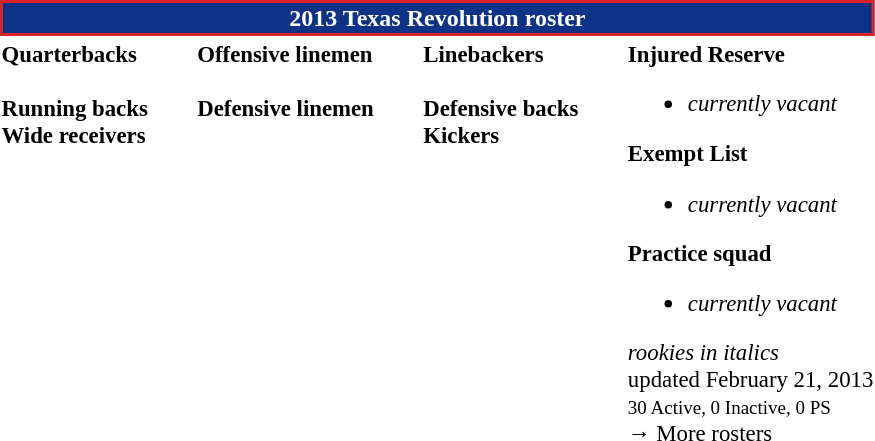<table class="toccolours" style="text-align: left;">
<tr>
<th colspan="7" style="background:#0e3386; border:2px solid #d82427; color:white; text-align:center;"><strong>2013 Texas Revolution roster</strong></th>
</tr>
<tr>
<td style="font-size: 95%;" valign="top"><strong>Quarterbacks</strong><br>
<br><strong>Running backs</strong>


<br><strong>Wide receivers</strong>




</td>
<td style="width: 25px;"></td>
<td style="font-size: 95%;" valign="top"><strong>Offensive linemen</strong><br>


<br><strong>Defensive linemen</strong>





</td>
<td style="width: 25px;"></td>
<td style="font-size: 95%;" valign="top"><strong>Linebackers</strong><br>
<br><strong>Defensive backs</strong>






<br><strong>Kickers</strong>
</td>
<td style="width: 25px;"></td>
<td style="font-size: 95%;" valign="top"><strong>Injured Reserve</strong><br><ul><li><em>currently vacant</em></li></ul><strong>Exempt List</strong><ul><li><em>currently vacant</em></li></ul><strong>Practice squad</strong><ul><li><em>currently vacant</em></li></ul><em>rookies in italics</em><br>
 updated February 21, 2013<br>
<small>30 Active, 0 Inactive, 0 PS</small><br>→ More rosters</td>
</tr>
<tr>
</tr>
</table>
